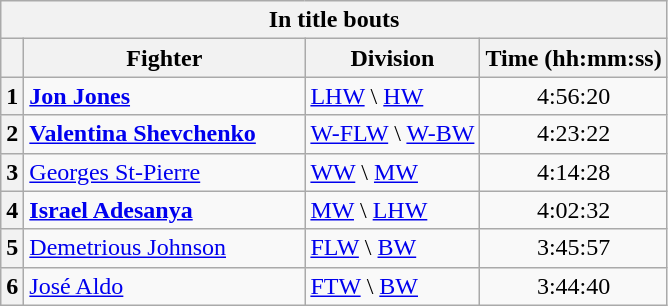<table id="Most_total_fight_time_all_title" class=wikitable>
<tr>
<th colspan=4>In title bouts</th>
</tr>
<tr>
<th></th>
<th width=180>Fighter</th>
<th>Division</th>
<th>Time (hh:mm:ss)</th>
</tr>
<tr>
<th>1</th>
<td> <strong><a href='#'>Jon Jones</a></strong></td>
<td><a href='#'>LHW</a> \ <a href='#'>HW</a></td>
<td align=center>4:56:20</td>
</tr>
<tr>
<th>2</th>
<td> <strong><a href='#'>Valentina Shevchenko</a></strong></td>
<td><a href='#'>W-FLW</a> \ <a href='#'>W-BW</a></td>
<td align=center>4:23:22</td>
</tr>
<tr>
<th>3</th>
<td> <a href='#'>Georges St-Pierre</a></td>
<td><a href='#'>WW</a> \ <a href='#'>MW</a></td>
<td align=center>4:14:28</td>
</tr>
<tr>
<th>4</th>
<td> <strong><a href='#'>Israel Adesanya</a></strong></td>
<td><a href='#'>MW</a> \ <a href='#'>LHW</a></td>
<td align=center>4:02:32</td>
</tr>
<tr>
<th>5</th>
<td> <a href='#'>Demetrious Johnson</a></td>
<td><a href='#'>FLW</a> \ <a href='#'>BW</a></td>
<td align=center>3:45:57</td>
</tr>
<tr>
<th>6</th>
<td> <a href='#'>José Aldo</a></td>
<td><a href='#'>FTW</a> \ <a href='#'>BW</a></td>
<td align=center>3:44:40</td>
</tr>
</table>
